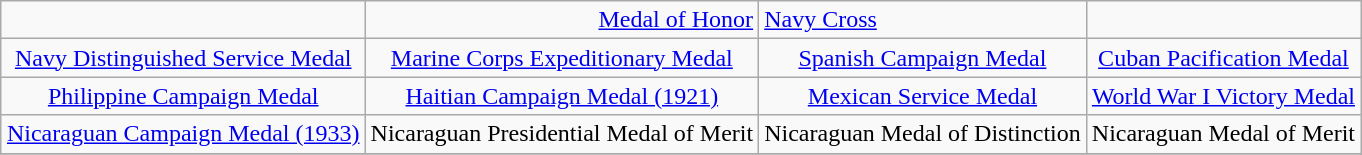<table class="wikitable" style="margin:1em auto; text-align:center;">
<tr>
<td></td>
<td align="right"><a href='#'>Medal of Honor</a></td>
<td align="left"><a href='#'>Navy Cross</a></td>
<td></td>
</tr>
<tr>
<td><a href='#'>Navy Distinguished Service Medal</a></td>
<td><a href='#'>Marine Corps Expeditionary Medal</a></td>
<td><a href='#'>Spanish Campaign Medal</a></td>
<td><a href='#'>Cuban Pacification Medal</a></td>
</tr>
<tr>
<td><a href='#'>Philippine Campaign Medal</a></td>
<td><a href='#'>Haitian Campaign Medal (1921)</a></td>
<td><a href='#'>Mexican Service Medal</a></td>
<td><a href='#'>World War I Victory Medal</a></td>
</tr>
<tr>
<td><a href='#'>Nicaraguan Campaign Medal (1933)</a></td>
<td>Nicaraguan Presidential Medal of Merit</td>
<td>Nicaraguan Medal of Distinction</td>
<td>Nicaraguan Medal of Merit</td>
</tr>
<tr>
</tr>
</table>
